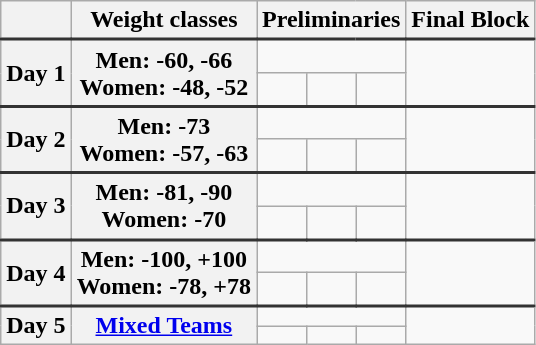<table class=wikitable style="text-align:center;">
<tr>
<th></th>
<th>Weight classes</th>
<th colspan=3>Preliminaries</th>
<th>Final Block</th>
</tr>
<tr style="border-top: 2px solid #333333;">
<th rowspan=2>Day 1</th>
<th rowspan=2>Men: -60, -66 <br> Women: -48, -52</th>
<td colspan=3></td>
<td rowspan=2></td>
</tr>
<tr>
<td></td>
<td></td>
<td></td>
</tr>
<tr style="border-top: 2px solid #333333;">
<th rowspan=2>Day 2</th>
<th rowspan=2>Men: -73<br> Women: -57, -63</th>
<td colspan=3></td>
<td rowspan=2></td>
</tr>
<tr>
<td></td>
<td></td>
<td></td>
</tr>
<tr style="border-top: 2px solid #333333;">
<th rowspan=2>Day 3</th>
<th rowspan=2>Men: -81, -90<br> Women: -70</th>
<td colspan=3></td>
<td rowspan=2></td>
</tr>
<tr>
<td></td>
<td></td>
<td></td>
</tr>
<tr style="border-top: 2px solid #333333;">
<th rowspan=2>Day 4</th>
<th rowspan=2>Men: -100, +100 <br> Women: -78, +78</th>
<td colspan=3></td>
<td rowspan=2></td>
</tr>
<tr>
<td></td>
<td></td>
<td></td>
</tr>
<tr style="border-top: 2px solid #333333;">
<th rowspan=2>Day 5</th>
<th rowspan=2><a href='#'>Mixed Teams</a></th>
<td colspan=3></td>
<td rowspan=2></td>
</tr>
<tr>
<td></td>
<td></td>
<td></td>
</tr>
</table>
